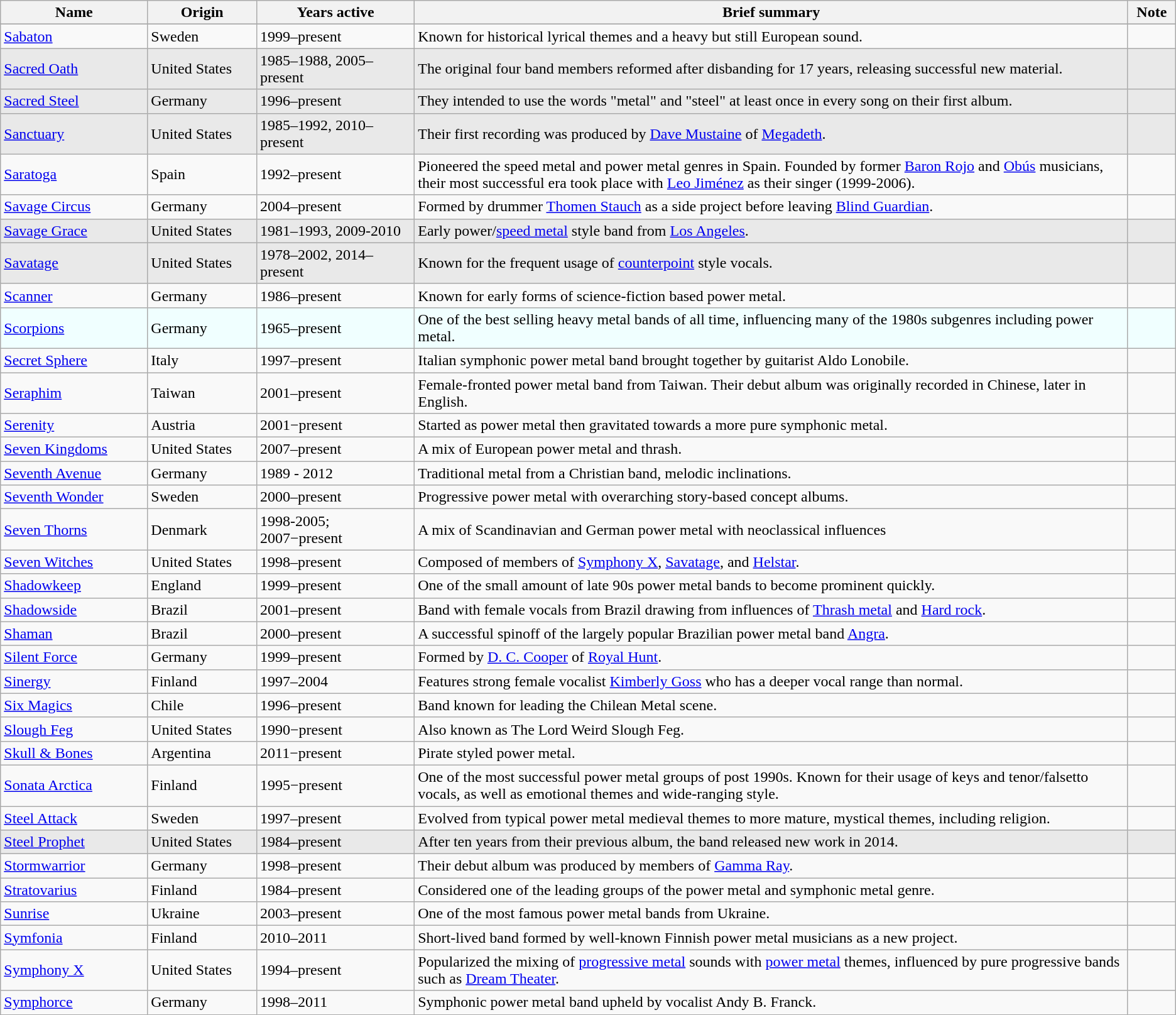<table class= "wikitable sortable sticky-header-multi">
<tr>
<th style="width:11em">Name</th>
<th style="width:8em">Origin</th>
<th style="width:12em">Years active</th>
<th style="width:65em">Brief summary</th>
<th style="width:3em">Note</th>
</tr>
<tr>
</tr>
<tr>
<td><a href='#'>Sabaton</a></td>
<td>Sweden</td>
<td>1999–present</td>
<td>Known for historical lyrical themes and a heavy but still European sound.</td>
<td></td>
</tr>
<tr style="background:#e9e9e9;">
<td><a href='#'>Sacred Oath</a></td>
<td>United States</td>
<td>1985–1988, 2005–present</td>
<td>The original four band members reformed after disbanding for 17 years, releasing successful new material.</td>
<td></td>
</tr>
<tr style="background:#e9e9e9;">
<td><a href='#'>Sacred Steel</a></td>
<td>Germany</td>
<td>1996–present</td>
<td>They intended to use the words "metal" and "steel" at least once in every song on their first album.</td>
<td></td>
</tr>
<tr style="background:#e9e9e9;">
<td><a href='#'>Sanctuary</a></td>
<td>United States</td>
<td>1985–1992, 2010–present</td>
<td>Their first recording was produced by <a href='#'>Dave Mustaine</a> of <a href='#'>Megadeth</a>.</td>
<td></td>
</tr>
<tr>
<td><a href='#'>Saratoga</a></td>
<td>Spain</td>
<td>1992–present</td>
<td>Pioneered the speed metal and power metal genres in Spain. Founded by former <a href='#'>Baron Rojo</a> and <a href='#'>Obús</a> musicians, their most successful era took place with <a href='#'>Leo Jiménez</a> as their singer (1999-2006).</td>
<td></td>
</tr>
<tr>
<td><a href='#'>Savage Circus</a></td>
<td>Germany</td>
<td>2004–present</td>
<td>Formed by drummer <a href='#'>Thomen Stauch</a> as a side project before leaving <a href='#'>Blind Guardian</a>.</td>
<td></td>
</tr>
<tr style="background:#e9e9e9;">
<td><a href='#'>Savage Grace</a></td>
<td>United States</td>
<td>1981–1993, 2009-2010</td>
<td>Early power/<a href='#'>speed metal</a> style band from <a href='#'>Los Angeles</a>.</td>
<td></td>
</tr>
<tr style="background:#e9e9e9;">
<td><a href='#'>Savatage</a></td>
<td>United States</td>
<td>1978–2002, 2014–present</td>
<td>Known for the frequent usage of <a href='#'>counterpoint</a> style vocals.</td>
<td></td>
</tr>
<tr>
<td><a href='#'>Scanner</a></td>
<td>Germany</td>
<td>1986–present</td>
<td>Known for early forms of science-fiction based power metal.</td>
<td></td>
</tr>
<tr style="background:#f0ffff;">
<td><a href='#'>Scorpions</a></td>
<td>Germany</td>
<td>1965–present</td>
<td>One of the best selling heavy metal bands of all time, influencing many of the 1980s subgenres including power metal.</td>
<td></td>
</tr>
<tr>
<td><a href='#'>Secret Sphere</a></td>
<td>Italy</td>
<td>1997–present</td>
<td>Italian symphonic power metal band brought together by guitarist Aldo Lonobile.</td>
<td></td>
</tr>
<tr>
<td><a href='#'>Seraphim</a></td>
<td>Taiwan</td>
<td>2001–present</td>
<td>Female-fronted power metal band from Taiwan. Their debut album was originally recorded in Chinese, later in English.</td>
<td></td>
</tr>
<tr>
<td><a href='#'>Serenity</a></td>
<td>Austria</td>
<td>2001−present</td>
<td>Started as power metal then gravitated towards a more pure symphonic metal.</td>
<td></td>
</tr>
<tr>
<td><a href='#'>Seven Kingdoms</a></td>
<td>United States</td>
<td>2007–present</td>
<td>A mix of European power metal and thrash.</td>
<td></td>
</tr>
<tr>
<td><a href='#'>Seventh Avenue</a></td>
<td>Germany</td>
<td>1989 - 2012</td>
<td>Traditional metal from a Christian band, melodic inclinations.</td>
<td></td>
</tr>
<tr>
<td><a href='#'>Seventh Wonder</a></td>
<td>Sweden</td>
<td>2000–present</td>
<td>Progressive power metal with overarching story-based concept albums.</td>
<td></td>
</tr>
<tr>
<td><a href='#'>Seven Thorns</a></td>
<td>Denmark</td>
<td>1998-2005; 2007−present</td>
<td>A mix of Scandinavian and German power metal with neoclassical influences</td>
<td></td>
</tr>
<tr>
<td><a href='#'>Seven Witches</a></td>
<td>United States</td>
<td>1998–present</td>
<td>Composed of members of <a href='#'>Symphony X</a>, <a href='#'>Savatage</a>, and <a href='#'>Helstar</a>.</td>
<td></td>
</tr>
<tr>
<td><a href='#'>Shadowkeep</a></td>
<td>England</td>
<td>1999–present</td>
<td>One of the small amount of late 90s power metal bands to become prominent quickly.</td>
<td></td>
</tr>
<tr>
<td><a href='#'>Shadowside</a></td>
<td>Brazil</td>
<td>2001–present</td>
<td>Band with female vocals from Brazil drawing from influences of <a href='#'>Thrash metal</a> and <a href='#'>Hard rock</a>.</td>
<td></td>
</tr>
<tr>
<td><a href='#'>Shaman</a></td>
<td>Brazil</td>
<td>2000–present</td>
<td>A successful spinoff of the largely popular Brazilian power metal band <a href='#'>Angra</a>.</td>
<td></td>
</tr>
<tr>
<td><a href='#'>Silent Force</a></td>
<td>Germany</td>
<td>1999–present</td>
<td>Formed by <a href='#'>D. C. Cooper</a> of <a href='#'>Royal Hunt</a>.</td>
<td></td>
</tr>
<tr>
<td><a href='#'>Sinergy</a></td>
<td>Finland</td>
<td>1997–2004</td>
<td>Features strong female vocalist <a href='#'>Kimberly Goss</a> who has a deeper vocal range than normal.</td>
<td></td>
</tr>
<tr>
<td><a href='#'>Six Magics</a></td>
<td>Chile</td>
<td>1996–present</td>
<td>Band known for leading the Chilean Metal scene.</td>
<td></td>
</tr>
<tr>
<td><a href='#'>Slough Feg</a></td>
<td>United States</td>
<td>1990−present</td>
<td>Also known as The Lord Weird Slough Feg.</td>
<td></td>
</tr>
<tr>
<td><a href='#'>Skull & Bones</a></td>
<td>Argentina</td>
<td>2011−present</td>
<td>Pirate styled power metal.</td>
<td></td>
</tr>
<tr>
<td><a href='#'>Sonata Arctica</a></td>
<td>Finland</td>
<td>1995−present</td>
<td>One of the most successful power metal groups of post 1990s. Known for their usage of keys and tenor/falsetto vocals, as well as emotional themes and wide-ranging style.</td>
<td></td>
</tr>
<tr>
<td><a href='#'>Steel Attack</a></td>
<td>Sweden</td>
<td>1997–present</td>
<td>Evolved from typical power metal medieval themes to more mature, mystical themes, including religion.</td>
<td></td>
</tr>
<tr style="background:#e9e9e9;">
<td><a href='#'>Steel Prophet</a></td>
<td>United States</td>
<td>1984–present</td>
<td>After ten years from their previous album, the band released new work in 2014.</td>
<td></td>
</tr>
<tr>
<td><a href='#'>Stormwarrior</a></td>
<td>Germany</td>
<td>1998–present</td>
<td>Their debut album was produced by members of <a href='#'>Gamma Ray</a>.</td>
<td></td>
</tr>
<tr>
<td><a href='#'>Stratovarius</a></td>
<td>Finland</td>
<td>1984–present</td>
<td>Considered one of the leading groups of the power metal and symphonic metal genre.</td>
<td></td>
</tr>
<tr>
<td><a href='#'>Sunrise</a></td>
<td>Ukraine</td>
<td>2003–present</td>
<td>One of the most famous power metal bands from Ukraine.</td>
<td></td>
</tr>
<tr>
<td><a href='#'>Symfonia</a></td>
<td>Finland</td>
<td>2010–2011</td>
<td>Short-lived band formed by well-known Finnish power metal musicians as a new project.</td>
<td></td>
</tr>
<tr>
<td><a href='#'>Symphony X</a></td>
<td>United States</td>
<td>1994–present</td>
<td>Popularized the mixing of <a href='#'>progressive metal</a> sounds with <a href='#'>power metal</a> themes, influenced by pure progressive bands such as <a href='#'>Dream Theater</a>.</td>
<td></td>
</tr>
<tr>
<td><a href='#'>Symphorce</a></td>
<td>Germany</td>
<td>1998–2011</td>
<td>Symphonic power metal band upheld by vocalist Andy B. Franck.</td>
<td></td>
</tr>
</table>
